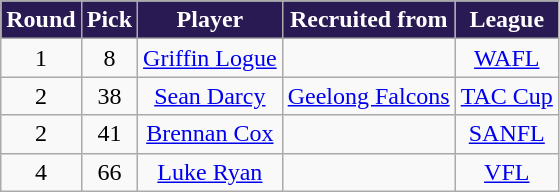<table class="wikitable" style="text-align:center;">
<tr>
<td style="background:#2A1A54; color: white;"><strong>Round</strong></td>
<td style="background:#2A1A54; color: white;"><strong>Pick</strong></td>
<td style="background:#2A1A54; color: white;"><strong>Player</strong></td>
<td style="background:#2A1A54; color: white;"><strong>Recruited from</strong></td>
<td style="background:#2A1A54; color: white;"><strong>League</strong></td>
</tr>
<tr>
<td>1</td>
<td>8</td>
<td><a href='#'>Griffin Logue</a></td>
<td></td>
<td><a href='#'>WAFL</a></td>
</tr>
<tr>
<td>2</td>
<td>38</td>
<td><a href='#'>Sean Darcy</a></td>
<td><a href='#'>Geelong Falcons</a></td>
<td><a href='#'>TAC Cup</a></td>
</tr>
<tr>
<td>2</td>
<td>41</td>
<td><a href='#'>Brennan Cox</a></td>
<td></td>
<td><a href='#'>SANFL</a></td>
</tr>
<tr>
<td>4</td>
<td>66</td>
<td><a href='#'>Luke Ryan</a></td>
<td></td>
<td><a href='#'>VFL</a></td>
</tr>
</table>
